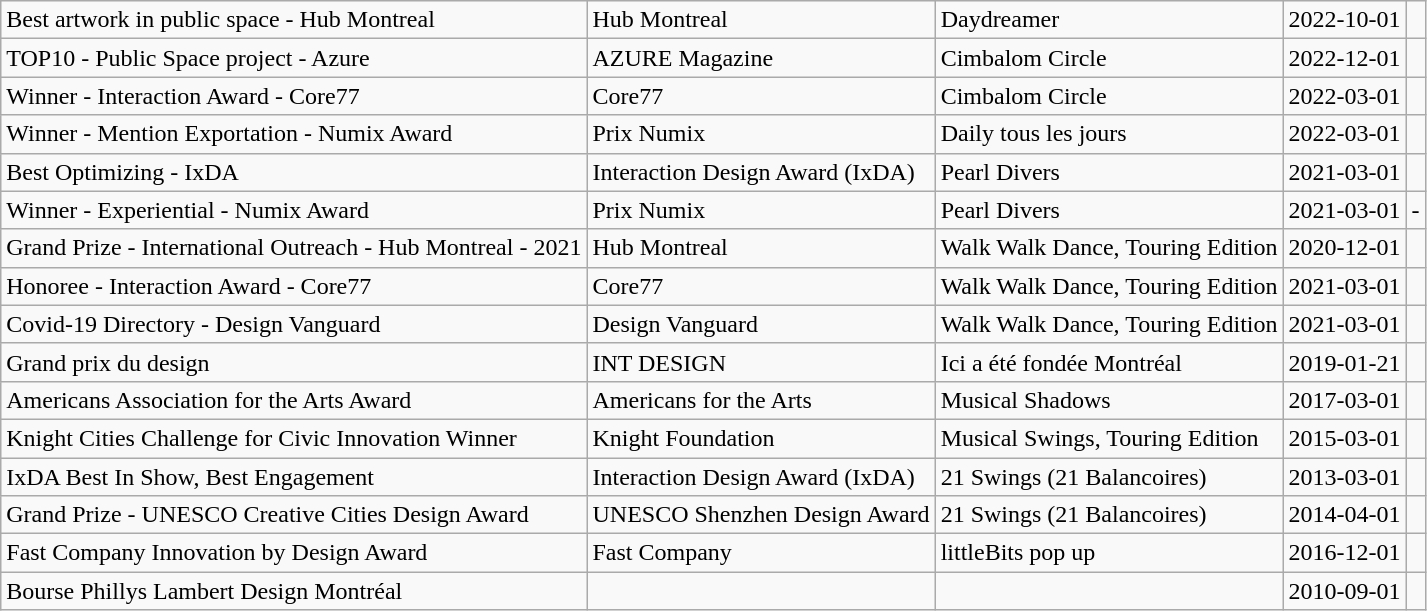<table class="wikitable">
<tr>
<td>Best artwork in public space - Hub Montreal</td>
<td>Hub Montreal</td>
<td>Daydreamer</td>
<td>2022-10-01</td>
<td></td>
</tr>
<tr>
<td>TOP10 - Public Space project - Azure</td>
<td>AZURE Magazine</td>
<td>Cimbalom Circle</td>
<td>2022-12-01</td>
<td></td>
</tr>
<tr>
<td>Winner - Interaction Award - Core77</td>
<td>Core77</td>
<td>Cimbalom Circle</td>
<td>2022-03-01</td>
<td></td>
</tr>
<tr>
<td>Winner - Mention Exportation - Numix Award</td>
<td>Prix Numix</td>
<td>Daily tous les jours</td>
<td>2022-03-01</td>
<td></td>
</tr>
<tr>
<td>Best Optimizing - IxDA</td>
<td>Interaction Design Award (IxDA)</td>
<td>Pearl Divers</td>
<td>2021-03-01</td>
<td></td>
</tr>
<tr>
<td>Winner - Experiential - Numix Award</td>
<td>Prix Numix</td>
<td>Pearl Divers</td>
<td>2021-03-01</td>
<td> -</td>
</tr>
<tr>
<td>Grand Prize - International Outreach - Hub Montreal - 2021</td>
<td>Hub Montreal</td>
<td>Walk Walk Dance, Touring Edition</td>
<td>2020-12-01</td>
<td></td>
</tr>
<tr>
<td>Honoree - Interaction Award - Core77</td>
<td>Core77</td>
<td>Walk Walk Dance, Touring Edition</td>
<td>2021-03-01</td>
<td></td>
</tr>
<tr>
<td>Covid-19 Directory - Design Vanguard</td>
<td>Design Vanguard</td>
<td>Walk Walk Dance, Touring Edition</td>
<td>2021-03-01</td>
<td></td>
</tr>
<tr>
<td>Grand prix du design</td>
<td>INT DESIGN</td>
<td>Ici a été fondée Montréal</td>
<td>2019-01-21</td>
<td></td>
</tr>
<tr>
<td>Americans Association for the Arts Award</td>
<td>Americans for the Arts</td>
<td>Musical Shadows</td>
<td>2017-03-01</td>
<td></td>
</tr>
<tr>
<td>Knight Cities Challenge for Civic Innovation Winner</td>
<td>Knight Foundation</td>
<td>Musical Swings, Touring Edition</td>
<td>2015-03-01</td>
<td></td>
</tr>
<tr>
<td>IxDA Best In Show, Best Engagement</td>
<td>Interaction Design Award (IxDA)</td>
<td>21 Swings (21 Balancoires)</td>
<td>2013-03-01</td>
<td></td>
</tr>
<tr>
<td>Grand Prize - UNESCO Creative Cities Design Award</td>
<td>UNESCO Shenzhen Design Award</td>
<td>21 Swings (21 Balancoires)</td>
<td>2014-04-01</td>
<td></td>
</tr>
<tr>
<td>Fast Company Innovation by Design Award</td>
<td>Fast Company</td>
<td>littleBits pop up</td>
<td>2016-12-01</td>
<td></td>
</tr>
<tr>
<td>Bourse Phillys Lambert Design Montréal</td>
<td></td>
<td></td>
<td>2010-09-01</td>
</tr>
</table>
